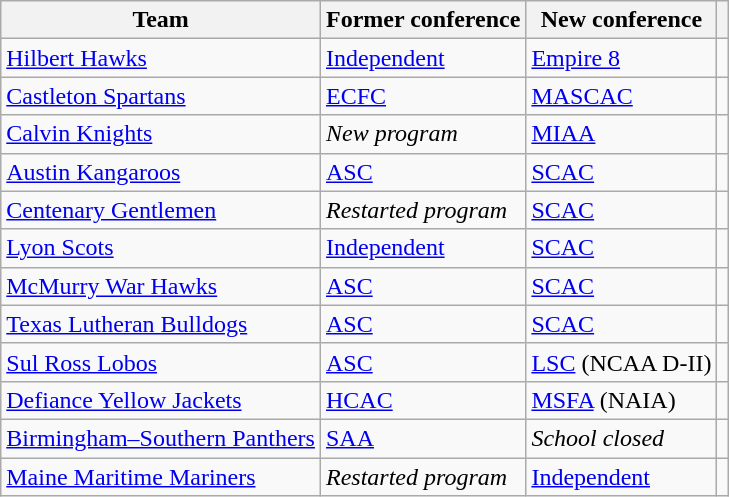<table class="wikitable sortable">
<tr>
<th>Team</th>
<th>Former conference</th>
<th>New conference</th>
<th class="unsortable"></th>
</tr>
<tr>
<td><a href='#'>Hilbert Hawks</a></td>
<td><a href='#'>Independent</a></td>
<td><a href='#'>Empire 8</a></td>
<td></td>
</tr>
<tr>
<td><a href='#'>Castleton Spartans</a></td>
<td><a href='#'>ECFC</a></td>
<td><a href='#'>MASCAC</a></td>
<td></td>
</tr>
<tr>
<td><a href='#'>Calvin Knights</a></td>
<td><em>New program</em></td>
<td><a href='#'>MIAA</a></td>
<td></td>
</tr>
<tr>
<td><a href='#'>Austin Kangaroos</a></td>
<td><a href='#'>ASC</a></td>
<td><a href='#'>SCAC</a></td>
<td></td>
</tr>
<tr>
<td><a href='#'>Centenary Gentlemen</a></td>
<td><em>Restarted program</em></td>
<td><a href='#'>SCAC</a></td>
<td></td>
</tr>
<tr>
<td><a href='#'>Lyon Scots</a></td>
<td><a href='#'>Independent</a></td>
<td><a href='#'>SCAC</a></td>
<td></td>
</tr>
<tr>
<td><a href='#'>McMurry War Hawks</a></td>
<td><a href='#'>ASC</a></td>
<td><a href='#'>SCAC</a></td>
<td></td>
</tr>
<tr>
<td><a href='#'>Texas Lutheran Bulldogs</a></td>
<td><a href='#'>ASC</a></td>
<td><a href='#'>SCAC</a></td>
<td></td>
</tr>
<tr>
<td><a href='#'>Sul Ross Lobos</a></td>
<td><a href='#'>ASC</a></td>
<td><a href='#'>LSC</a> (NCAA D-II)</td>
<td></td>
</tr>
<tr>
<td><a href='#'>Defiance Yellow Jackets</a></td>
<td><a href='#'>HCAC</a></td>
<td><a href='#'>MSFA</a> (NAIA)</td>
<td></td>
</tr>
<tr>
<td><a href='#'>Birmingham–Southern Panthers</a></td>
<td><a href='#'>SAA</a></td>
<td><em>School closed</em></td>
<td></td>
</tr>
<tr>
<td><a href='#'>Maine Maritime Mariners</a></td>
<td><em>Restarted program</em></td>
<td><a href='#'>Independent</a></td>
<td></td>
</tr>
</table>
